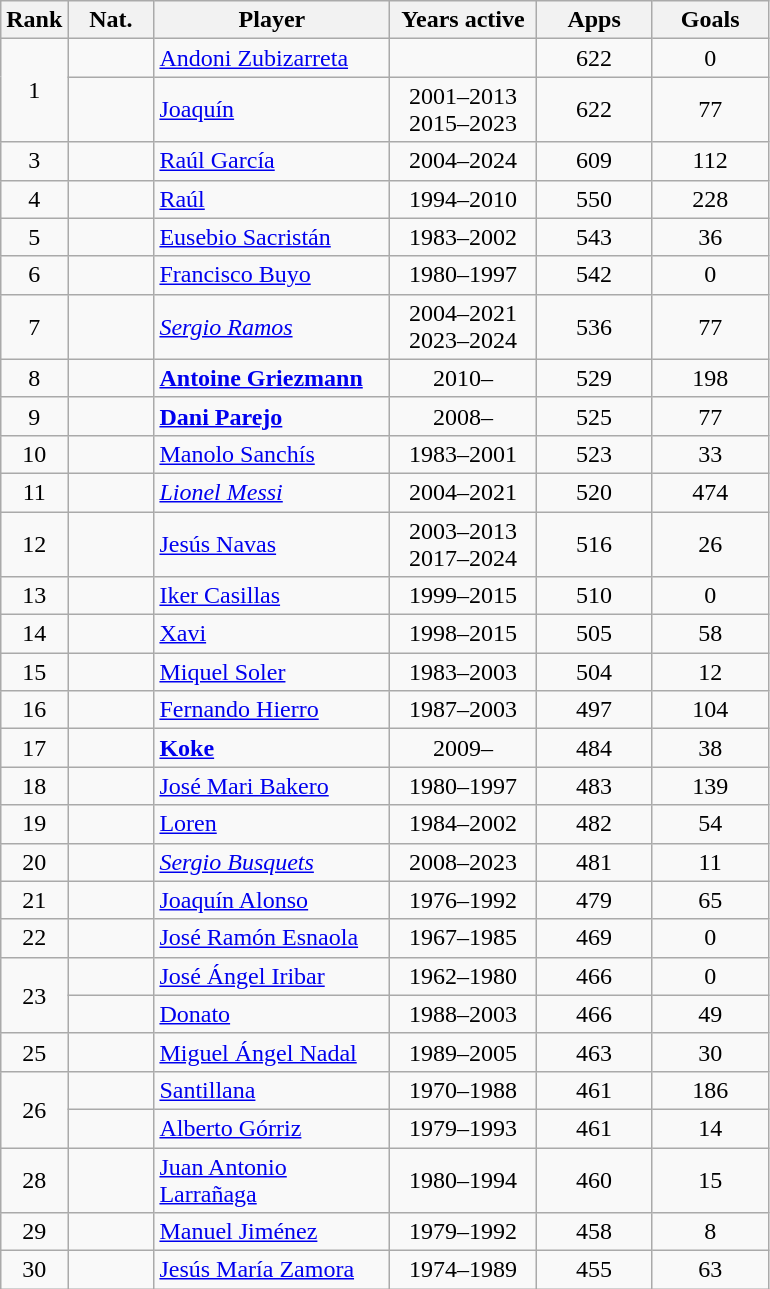<table class="wikitable sortable collapsible" style="text-align: center">
<tr>
<th>Rank</th>
<th width=50>Nat.</th>
<th width=150>Player</th>
<th width=90>Years active</th>
<th width=70>Apps</th>
<th width=70>Goals</th>
</tr>
<tr>
<td rowspan="2">1</td>
<td></td>
<td align=left><a href='#'>Andoni Zubizarreta</a></td>
<td></td>
<td>622</td>
<td>0</td>
</tr>
<tr>
<td></td>
<td align=left><a href='#'>Joaquín</a></td>
<td>2001–2013<br>2015–2023</td>
<td>622</td>
<td>77</td>
</tr>
<tr>
<td>3</td>
<td></td>
<td style="text-align:left;"><a href='#'>Raúl García</a></td>
<td>2004–2024</td>
<td>609</td>
<td>112</td>
</tr>
<tr>
<td>4</td>
<td></td>
<td align=left><a href='#'>Raúl</a></td>
<td>1994–2010</td>
<td>550</td>
<td>228</td>
</tr>
<tr>
<td>5</td>
<td></td>
<td align=left><a href='#'>Eusebio Sacristán</a></td>
<td>1983–2002</td>
<td>543</td>
<td>36</td>
</tr>
<tr>
<td>6</td>
<td></td>
<td align=left><a href='#'>Francisco Buyo</a></td>
<td>1980–1997</td>
<td>542</td>
<td>0</td>
</tr>
<tr>
<td>7</td>
<td></td>
<td align=left><em><a href='#'>Sergio Ramos</a></em></td>
<td>2004–2021<br>2023–2024</td>
<td>536</td>
<td>77</td>
</tr>
<tr>
<td>8</td>
<td></td>
<td align=left><strong><a href='#'>Antoine Griezmann</a></strong></td>
<td>2010–</td>
<td>529</td>
<td>198</td>
</tr>
<tr>
<td>9</td>
<td></td>
<td align="left"><strong><a href='#'>Dani Parejo</a></strong></td>
<td>2008–</td>
<td>525</td>
<td>77</td>
</tr>
<tr>
<td>10</td>
<td></td>
<td align=left><a href='#'>Manolo Sanchís</a></td>
<td>1983–2001</td>
<td>523</td>
<td>33</td>
</tr>
<tr>
<td>11</td>
<td></td>
<td style="text-align:left;"><em><a href='#'>Lionel Messi</a></em></td>
<td>2004–2021</td>
<td>520</td>
<td>474</td>
</tr>
<tr>
<td>12</td>
<td></td>
<td align=left><a href='#'>Jesús Navas</a></td>
<td>2003–2013<br>2017–2024</td>
<td>516</td>
<td>26</td>
</tr>
<tr>
<td>13</td>
<td></td>
<td align=left><a href='#'>Iker Casillas</a></td>
<td>1999–2015</td>
<td>510</td>
<td>0</td>
</tr>
<tr>
<td>14</td>
<td></td>
<td align=left><a href='#'>Xavi</a></td>
<td>1998–2015</td>
<td>505</td>
<td>58</td>
</tr>
<tr>
<td>15</td>
<td></td>
<td align=left><a href='#'>Miquel Soler</a></td>
<td>1983–2003</td>
<td>504</td>
<td>12</td>
</tr>
<tr>
<td>16</td>
<td></td>
<td align=left><a href='#'>Fernando Hierro</a></td>
<td>1987–2003</td>
<td>497</td>
<td>104</td>
</tr>
<tr>
<td>17</td>
<td></td>
<td align=left><strong><a href='#'>Koke</a></strong></td>
<td>2009–</td>
<td>484</td>
<td>38</td>
</tr>
<tr>
<td>18</td>
<td></td>
<td align=left><a href='#'>José Mari Bakero</a></td>
<td>1980–1997</td>
<td>483</td>
<td>139</td>
</tr>
<tr>
<td>19</td>
<td></td>
<td align=left><a href='#'>Loren</a></td>
<td>1984–2002</td>
<td>482</td>
<td>54</td>
</tr>
<tr>
<td>20</td>
<td></td>
<td align=left><em><a href='#'>Sergio Busquets</a></em></td>
<td>2008–2023</td>
<td>481</td>
<td>11</td>
</tr>
<tr>
<td>21</td>
<td></td>
<td align=left><a href='#'>Joaquín Alonso</a></td>
<td>1976–1992</td>
<td>479</td>
<td>65</td>
</tr>
<tr>
<td>22</td>
<td></td>
<td align=left><a href='#'>José Ramón Esnaola</a></td>
<td>1967–1985</td>
<td>469</td>
<td>0</td>
</tr>
<tr>
<td rowspan="2">23</td>
<td></td>
<td align=left><a href='#'>José Ángel Iribar</a></td>
<td>1962–1980</td>
<td>466</td>
<td>0</td>
</tr>
<tr>
<td></td>
<td align=left><a href='#'>Donato</a></td>
<td>1988–2003</td>
<td>466</td>
<td>49</td>
</tr>
<tr>
<td>25</td>
<td></td>
<td align=left><a href='#'>Miguel Ángel Nadal</a></td>
<td>1989–2005</td>
<td>463</td>
<td>30</td>
</tr>
<tr>
<td rowspan="2">26</td>
<td></td>
<td align=left><a href='#'>Santillana</a></td>
<td>1970–1988</td>
<td>461</td>
<td>186</td>
</tr>
<tr>
<td></td>
<td align=left><a href='#'>Alberto Górriz</a></td>
<td>1979–1993</td>
<td>461</td>
<td>14</td>
</tr>
<tr>
<td>28</td>
<td></td>
<td align=left><a href='#'>Juan Antonio Larrañaga</a></td>
<td>1980–1994</td>
<td>460</td>
<td>15</td>
</tr>
<tr>
<td>29</td>
<td></td>
<td align=left><a href='#'>Manuel Jiménez</a></td>
<td>1979–1992</td>
<td>458</td>
<td>8</td>
</tr>
<tr>
<td>30</td>
<td></td>
<td align=left><a href='#'>Jesús María Zamora</a></td>
<td>1974–1989</td>
<td>455</td>
<td>63</td>
</tr>
</table>
